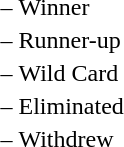<table>
<tr>
<td> –</td>
<td>Winner</td>
</tr>
<tr>
<td> –</td>
<td>Runner-up</td>
</tr>
<tr>
<td> –</td>
<td>Wild Card</td>
</tr>
<tr>
<td> –</td>
<td>Eliminated</td>
</tr>
<tr>
<td> –</td>
<td>Withdrew</td>
</tr>
</table>
